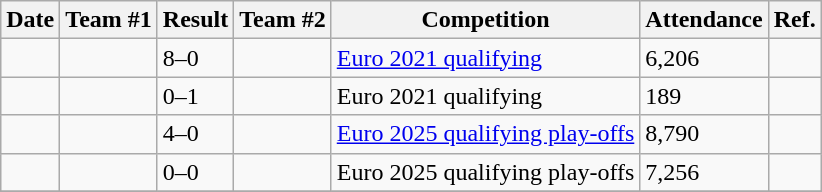<table class="wikitable">
<tr>
<th scope=col>Date</th>
<th scope=col>Team #1</th>
<th scope=col>Result</th>
<th scope=col>Team #2</th>
<th scope=col>Competition</th>
<th scope=col>Attendance</th>
<th scope=col>Ref.</th>
</tr>
<tr>
<td scope=row></td>
<td align=right></td>
<td>8–0</td>
<td></td>
<td><a href='#'>Euro 2021 qualifying</a></td>
<td>6,206</td>
<td></td>
</tr>
<tr>
<td scope=row></td>
<td align=right></td>
<td>0–1</td>
<td></td>
<td>Euro 2021 qualifying</td>
<td>189</td>
<td></td>
</tr>
<tr>
<td scope=row></td>
<td align=right></td>
<td>4–0</td>
<td></td>
<td><a href='#'>Euro 2025 qualifying play-offs</a></td>
<td>8,790</td>
<td></td>
</tr>
<tr>
<td scope=row></td>
<td align=right></td>
<td>0–0</td>
<td></td>
<td>Euro 2025 qualifying play-offs</td>
<td>7,256</td>
<td></td>
</tr>
<tr>
</tr>
</table>
